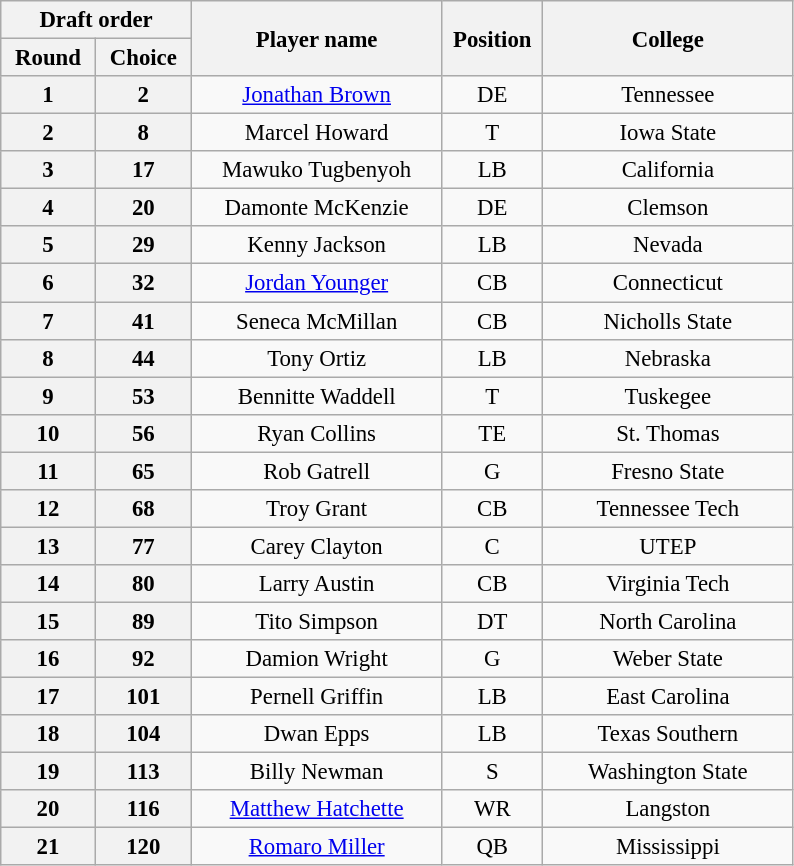<table class="wikitable" style="font-size:95%; text-align:center">
<tr>
<th width="120" colspan="2">Draft order</th>
<th width="160" rowspan="2">Player name</th>
<th width="60"  rowspan="2">Position</th>
<th width="160" rowspan="2">College</th>
</tr>
<tr>
<th>Round</th>
<th>Choice</th>
</tr>
<tr>
<th>1</th>
<th>2</th>
<td><a href='#'>Jonathan Brown</a></td>
<td>DE</td>
<td>Tennessee</td>
</tr>
<tr>
<th>2</th>
<th>8</th>
<td>Marcel Howard</td>
<td>T</td>
<td>Iowa State</td>
</tr>
<tr>
<th>3</th>
<th>17</th>
<td>Mawuko Tugbenyoh</td>
<td>LB</td>
<td>California</td>
</tr>
<tr>
<th>4</th>
<th>20</th>
<td>Damonte McKenzie</td>
<td>DE</td>
<td>Clemson</td>
</tr>
<tr>
<th>5</th>
<th>29</th>
<td>Kenny Jackson</td>
<td>LB</td>
<td>Nevada</td>
</tr>
<tr>
<th>6</th>
<th>32</th>
<td><a href='#'>Jordan Younger</a></td>
<td>CB</td>
<td>Connecticut</td>
</tr>
<tr>
<th>7</th>
<th>41</th>
<td>Seneca McMillan</td>
<td>CB</td>
<td>Nicholls State</td>
</tr>
<tr>
<th>8</th>
<th>44</th>
<td>Tony Ortiz</td>
<td>LB</td>
<td>Nebraska</td>
</tr>
<tr>
<th>9</th>
<th>53</th>
<td>Bennitte Waddell</td>
<td>T</td>
<td>Tuskegee</td>
</tr>
<tr>
<th>10</th>
<th>56</th>
<td>Ryan Collins</td>
<td>TE</td>
<td>St. Thomas</td>
</tr>
<tr>
<th>11</th>
<th>65</th>
<td>Rob Gatrell</td>
<td>G</td>
<td>Fresno State</td>
</tr>
<tr>
<th>12</th>
<th>68</th>
<td>Troy Grant</td>
<td>CB</td>
<td>Tennessee Tech</td>
</tr>
<tr>
<th>13</th>
<th>77</th>
<td>Carey Clayton</td>
<td>C</td>
<td>UTEP</td>
</tr>
<tr>
<th>14</th>
<th>80</th>
<td>Larry Austin</td>
<td>CB</td>
<td>Virginia Tech</td>
</tr>
<tr>
<th>15</th>
<th>89</th>
<td>Tito Simpson</td>
<td>DT</td>
<td>North Carolina</td>
</tr>
<tr>
<th>16</th>
<th>92</th>
<td>Damion Wright</td>
<td>G</td>
<td>Weber State</td>
</tr>
<tr>
<th>17</th>
<th>101</th>
<td>Pernell Griffin</td>
<td>LB</td>
<td>East Carolina</td>
</tr>
<tr>
<th>18</th>
<th>104</th>
<td>Dwan Epps</td>
<td>LB</td>
<td>Texas Southern</td>
</tr>
<tr>
<th>19</th>
<th>113</th>
<td>Billy Newman</td>
<td>S</td>
<td>Washington State</td>
</tr>
<tr>
<th>20</th>
<th>116</th>
<td><a href='#'>Matthew Hatchette</a></td>
<td>WR</td>
<td>Langston</td>
</tr>
<tr>
<th>21</th>
<th>120</th>
<td><a href='#'>Romaro Miller</a></td>
<td>QB</td>
<td>Mississippi</td>
</tr>
</table>
